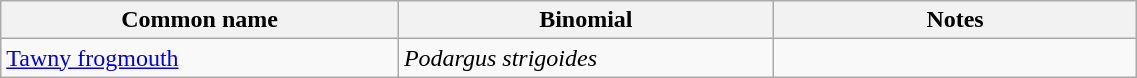<table style="width:60%;" class="wikitable">
<tr>
<th width=35%>Common name</th>
<th width=33%>Binomial</th>
<th width=32%>Notes</th>
</tr>
<tr>
<td><a href='#'>Tawny frogmouth</a></td>
<td><em>Podargus strigoides</em></td>
<td></td>
</tr>
</table>
